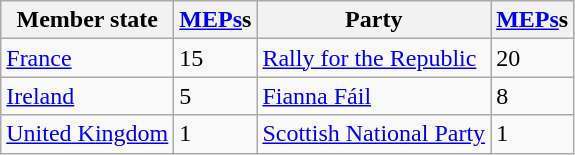<table class="wikitable">
<tr>
<th>Member state</th>
<th><a href='#'>MEPs</a>s</th>
<th>Party</th>
<th><a href='#'>MEPs</a>s</th>
</tr>
<tr>
<td> <a href='#'>France</a></td>
<td>15</td>
<td><a href='#'>Rally for the Republic</a></td>
<td>20</td>
</tr>
<tr>
<td> <a href='#'>Ireland</a></td>
<td>5</td>
<td><a href='#'>Fianna Fáil</a></td>
<td>8</td>
</tr>
<tr>
<td> <a href='#'>United Kingdom</a></td>
<td>1</td>
<td><a href='#'>Scottish National Party</a></td>
<td>1</td>
</tr>
</table>
